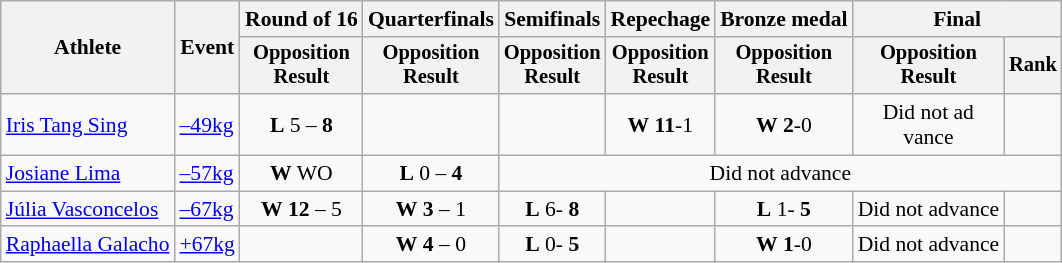<table class="wikitable" style="font-size:90%">
<tr>
<th rowspan=2>Athlete</th>
<th rowspan=2>Event</th>
<th>Round of 16</th>
<th>Quarterfinals</th>
<th>Semifinals</th>
<th>Repechage</th>
<th>Bronze medal</th>
<th colspan=2>Final</th>
</tr>
<tr style="font-size:95%">
<th>Opposition<br>Result</th>
<th>Opposition<br>Result</th>
<th>Opposition<br>Result</th>
<th>Opposition<br>Result</th>
<th>Opposition<br>Result</th>
<th>Opposition<br>Result</th>
<th>Rank</th>
</tr>
<tr align=center>
<td align=left><a href='#'>Iris Tang Sing</a></td>
<td align=left><a href='#'>–49kg</a></td>
<td> <strong>L</strong> 5 – <strong>8</strong></td>
<td></td>
<td></td>
<td><strong>W</strong> <strong>11</strong>-1</td>
<td> <strong>W</strong> <strong>2</strong>-0</td>
<td>Did not ad<br>vance</td>
<td></td>
</tr>
<tr align=center>
<td align=left><a href='#'>Josiane Lima</a></td>
<td align=left><a href='#'>–57kg</a></td>
<td><strong>W</strong> WO</td>
<td> <strong>L</strong>  0 – <strong>4</strong></td>
<td align="center" colspan="7">Did not advance</td>
</tr>
<tr align=center>
<td align=left><a href='#'>Júlia Vasconcelos</a></td>
<td align=left><a href='#'>–67kg</a></td>
<td><strong>W</strong> <strong>12</strong> – 5</td>
<td><strong>W</strong> <strong>3</strong> – 1</td>
<td> <strong>L</strong>  6- <strong>8</strong></td>
<td></td>
<td><strong>L</strong>  1- <strong>5</strong></td>
<td>Did not advance</td>
<td></td>
</tr>
<tr align=center>
<td align=left><a href='#'>Raphaella Galacho</a></td>
<td align=left><a href='#'>+67kg</a></td>
<td></td>
<td><strong>W</strong> <strong>4</strong> – 0</td>
<td> <strong>L</strong>  0- <strong>5</strong></td>
<td></td>
<td><strong>W</strong> <strong>1</strong>-0</td>
<td>Did not advance</td>
<td></td>
</tr>
</table>
